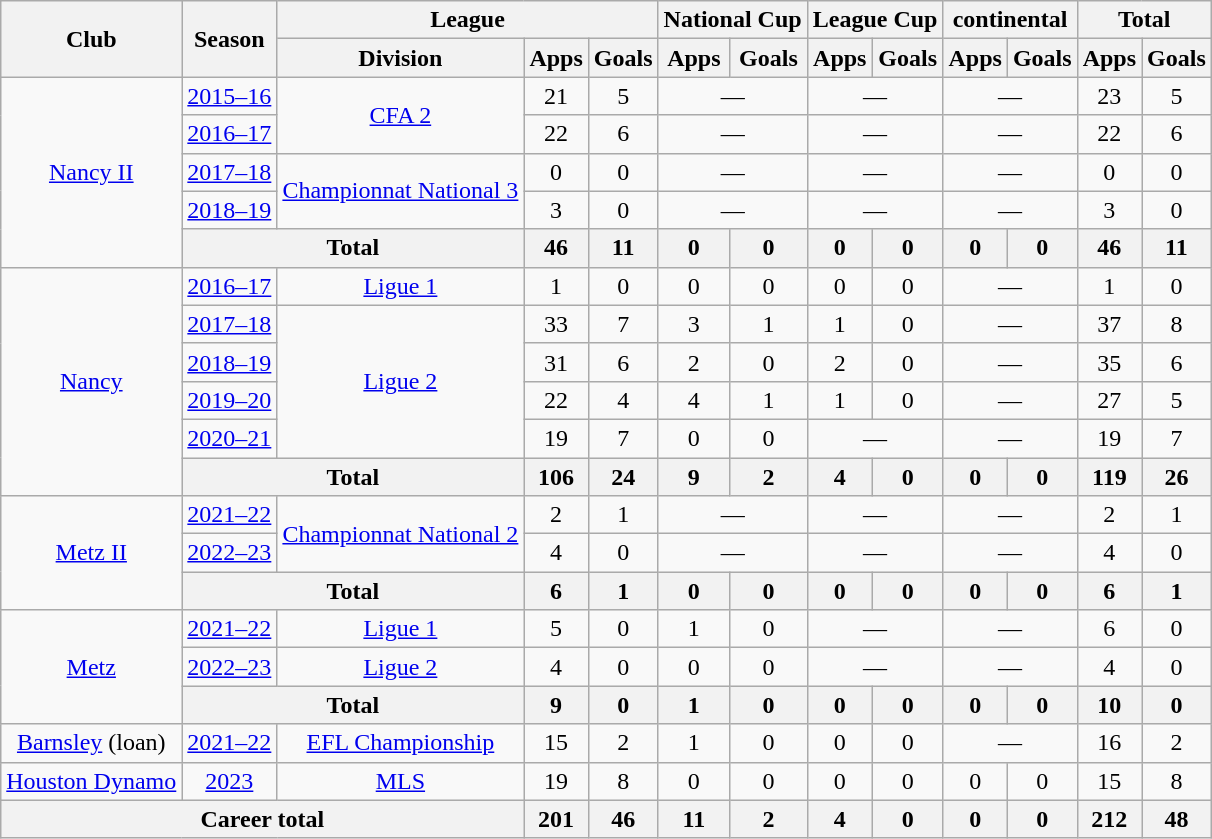<table class="wikitable" style="text-align: center;">
<tr>
<th rowspan="2">Club</th>
<th rowspan="2">Season</th>
<th colspan="3">League</th>
<th colspan="2">National Cup</th>
<th colspan="2">League Cup</th>
<th colspan="2">continental</th>
<th colspan="2">Total</th>
</tr>
<tr>
<th>Division</th>
<th>Apps</th>
<th>Goals</th>
<th>Apps</th>
<th>Goals</th>
<th>Apps</th>
<th>Goals</th>
<th>Apps</th>
<th>Goals</th>
<th>Apps</th>
<th>Goals</th>
</tr>
<tr>
<td rowspan="5"><a href='#'>Nancy II</a></td>
<td><a href='#'>2015–16</a></td>
<td rowspan="2"><a href='#'>CFA 2</a></td>
<td>21</td>
<td>5</td>
<td colspan="2">—</td>
<td colspan="2">—</td>
<td colspan="2">—</td>
<td>23</td>
<td>5</td>
</tr>
<tr>
<td><a href='#'>2016–17</a></td>
<td>22</td>
<td>6</td>
<td colspan="2">—</td>
<td colspan="2">—</td>
<td colspan="2">—</td>
<td>22</td>
<td>6</td>
</tr>
<tr>
<td><a href='#'>2017–18</a></td>
<td rowspan="2"><a href='#'>Championnat National 3</a></td>
<td>0</td>
<td>0</td>
<td colspan="2">—</td>
<td colspan="2">—</td>
<td colspan="2">—</td>
<td>0</td>
<td>0</td>
</tr>
<tr>
<td><a href='#'>2018–19</a></td>
<td>3</td>
<td>0</td>
<td colspan="2">—</td>
<td colspan="2">—</td>
<td colspan="2">—</td>
<td>3</td>
<td>0</td>
</tr>
<tr>
<th colspan="2">Total</th>
<th>46</th>
<th>11</th>
<th>0</th>
<th>0</th>
<th>0</th>
<th>0</th>
<th>0</th>
<th>0</th>
<th>46</th>
<th>11</th>
</tr>
<tr>
<td rowspan="6"><a href='#'>Nancy</a></td>
<td><a href='#'>2016–17</a></td>
<td><a href='#'>Ligue 1</a></td>
<td>1</td>
<td>0</td>
<td>0</td>
<td>0</td>
<td>0</td>
<td>0</td>
<td colspan="2">—</td>
<td>1</td>
<td>0</td>
</tr>
<tr>
<td><a href='#'>2017–18</a></td>
<td rowspan="4"><a href='#'>Ligue 2</a></td>
<td>33</td>
<td>7</td>
<td>3</td>
<td>1</td>
<td>1</td>
<td>0</td>
<td colspan="2">—</td>
<td>37</td>
<td>8</td>
</tr>
<tr>
<td><a href='#'>2018–19</a></td>
<td>31</td>
<td>6</td>
<td>2</td>
<td>0</td>
<td>2</td>
<td>0</td>
<td colspan="2">—</td>
<td>35</td>
<td>6</td>
</tr>
<tr>
<td><a href='#'>2019–20</a></td>
<td>22</td>
<td>4</td>
<td>4</td>
<td>1</td>
<td>1</td>
<td>0</td>
<td colspan="2">—</td>
<td>27</td>
<td>5</td>
</tr>
<tr>
<td><a href='#'>2020–21</a></td>
<td>19</td>
<td>7</td>
<td>0</td>
<td>0</td>
<td colspan="2">—</td>
<td colspan="2">—</td>
<td>19</td>
<td>7</td>
</tr>
<tr>
<th colspan="2">Total</th>
<th>106</th>
<th>24</th>
<th>9</th>
<th>2</th>
<th>4</th>
<th>0</th>
<th>0</th>
<th>0</th>
<th>119</th>
<th>26</th>
</tr>
<tr>
<td rowspan="3"><a href='#'>Metz II</a></td>
<td><a href='#'>2021–22</a></td>
<td rowspan="2"><a href='#'>Championnat National 2</a></td>
<td>2</td>
<td>1</td>
<td colspan="2">—</td>
<td colspan="2">—</td>
<td colspan="2">—</td>
<td>2</td>
<td>1</td>
</tr>
<tr>
<td><a href='#'>2022–23</a></td>
<td>4</td>
<td>0</td>
<td colspan="2">—</td>
<td colspan="2">—</td>
<td colspan="2">—</td>
<td>4</td>
<td>0</td>
</tr>
<tr>
<th colspan="2">Total</th>
<th>6</th>
<th>1</th>
<th>0</th>
<th>0</th>
<th>0</th>
<th>0</th>
<th>0</th>
<th>0</th>
<th>6</th>
<th>1</th>
</tr>
<tr>
<td rowspan="3"><a href='#'>Metz</a></td>
<td><a href='#'>2021–22</a></td>
<td><a href='#'>Ligue 1</a></td>
<td>5</td>
<td>0</td>
<td>1</td>
<td>0</td>
<td colspan="2">—</td>
<td colspan="2">—</td>
<td>6</td>
<td>0</td>
</tr>
<tr>
<td><a href='#'>2022–23</a></td>
<td><a href='#'>Ligue 2</a></td>
<td>4</td>
<td>0</td>
<td>0</td>
<td>0</td>
<td colspan="2">—</td>
<td colspan="2">—</td>
<td>4</td>
<td>0</td>
</tr>
<tr>
<th colspan="2">Total</th>
<th>9</th>
<th>0</th>
<th>1</th>
<th>0</th>
<th>0</th>
<th>0</th>
<th>0</th>
<th>0</th>
<th>10</th>
<th>0</th>
</tr>
<tr>
<td><a href='#'>Barnsley</a> (loan)</td>
<td><a href='#'>2021–22</a></td>
<td><a href='#'>EFL Championship</a></td>
<td>15</td>
<td>2</td>
<td>1</td>
<td>0</td>
<td>0</td>
<td>0</td>
<td colspan="2">—</td>
<td>16</td>
<td>2</td>
</tr>
<tr>
<td><a href='#'>Houston Dynamo</a></td>
<td><a href='#'>2023</a></td>
<td><a href='#'>MLS</a></td>
<td>19</td>
<td>8</td>
<td>0</td>
<td>0</td>
<td>0</td>
<td>0</td>
<td>0</td>
<td>0</td>
<td>15</td>
<td>8</td>
</tr>
<tr>
<th colspan="3">Career total</th>
<th>201</th>
<th>46</th>
<th>11</th>
<th>2</th>
<th>4</th>
<th>0</th>
<th>0</th>
<th>0</th>
<th>212</th>
<th>48</th>
</tr>
</table>
